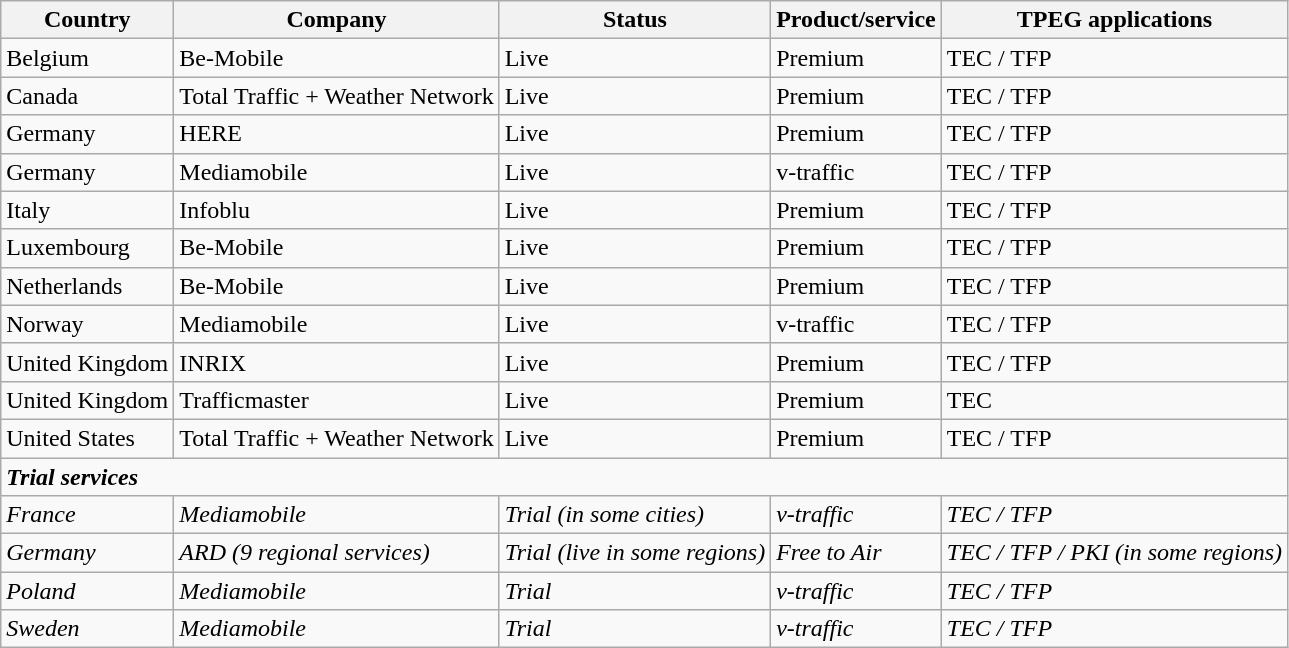<table class="wikitable">
<tr>
<th>Country</th>
<th>Company</th>
<th>Status</th>
<th>Product/service</th>
<th>TPEG applications</th>
</tr>
<tr>
<td>Belgium</td>
<td>Be-Mobile</td>
<td>Live</td>
<td>Premium</td>
<td>TEC / TFP</td>
</tr>
<tr>
<td>Canada</td>
<td>Total Traffic + Weather Network</td>
<td>Live</td>
<td>Premium</td>
<td>TEC  / TFP</td>
</tr>
<tr>
<td>Germany</td>
<td>HERE</td>
<td>Live</td>
<td>Premium</td>
<td>TEC / TFP</td>
</tr>
<tr>
<td>Germany</td>
<td>Mediamobile</td>
<td>Live</td>
<td>v-traffic</td>
<td>TEC / TFP</td>
</tr>
<tr>
<td>Italy</td>
<td>Infoblu</td>
<td>Live</td>
<td>Premium</td>
<td>TEC / TFP</td>
</tr>
<tr>
<td>Luxembourg</td>
<td>Be-Mobile</td>
<td>Live</td>
<td>Premium</td>
<td>TEC / TFP</td>
</tr>
<tr>
<td>Netherlands</td>
<td>Be-Mobile</td>
<td>Live</td>
<td>Premium</td>
<td>TEC / TFP</td>
</tr>
<tr>
<td>Norway</td>
<td>Mediamobile</td>
<td>Live</td>
<td>v-traffic</td>
<td>TEC / TFP</td>
</tr>
<tr>
<td>United Kingdom</td>
<td>INRIX</td>
<td>Live</td>
<td>Premium</td>
<td>TEC / TFP</td>
</tr>
<tr>
<td>United Kingdom</td>
<td>Trafficmaster</td>
<td>Live</td>
<td>Premium</td>
<td>TEC</td>
</tr>
<tr>
<td>United States</td>
<td>Total Traffic + Weather Network</td>
<td>Live</td>
<td>Premium</td>
<td>TEC  / TFP</td>
</tr>
<tr>
<td colspan="5"><strong><em>Trial services</em></strong></td>
</tr>
<tr>
<td><em>France</em></td>
<td><em>Mediamobile</em></td>
<td><em>Trial (in some cities)</em></td>
<td><em>v-traffic</em></td>
<td><em>TEC / TFP</em></td>
</tr>
<tr>
<td><em>Germany</em></td>
<td><em>ARD (9 regional services)</em></td>
<td><em>Trial (live in some regions)</em></td>
<td><em>Free to Air</em></td>
<td><em>TEC / TFP / PKI (in some regions)</em></td>
</tr>
<tr>
<td><em>Poland</em></td>
<td><em>Mediamobile</em></td>
<td><em>Trial</em></td>
<td><em>v-traffic</em></td>
<td><em>TEC / TFP</em></td>
</tr>
<tr>
<td><em>Sweden</em></td>
<td><em>Mediamobile</em></td>
<td><em>Trial</em></td>
<td><em>v-traffic</em></td>
<td><em>TEC / TFP</em></td>
</tr>
</table>
